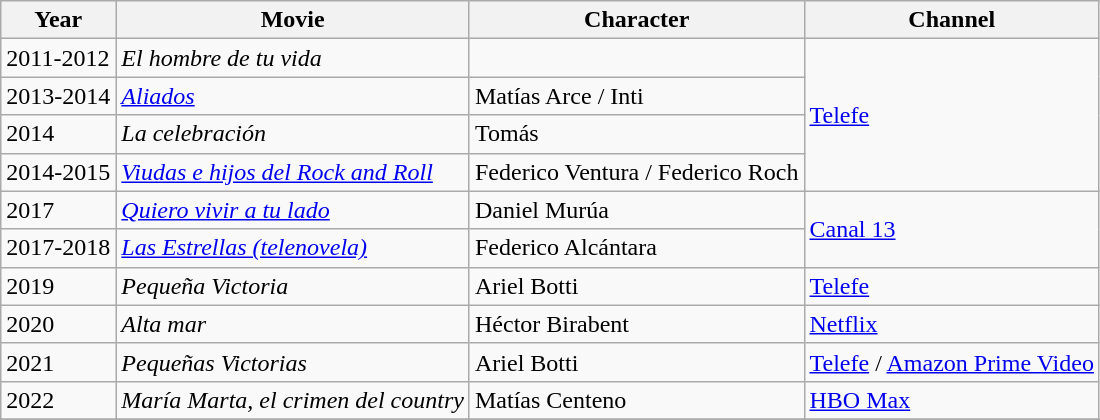<table class="wikitable sortable">
<tr>
<th>Year</th>
<th>Movie</th>
<th>Character</th>
<th>Channel</th>
</tr>
<tr>
<td>2011-2012</td>
<td><em>El hombre de tu vida</em></td>
<td></td>
<td rowspan="4"><a href='#'>Telefe</a></td>
</tr>
<tr>
<td>2013-2014</td>
<td><em><a href='#'>Aliados</a></em></td>
<td>Matías Arce / Inti</td>
</tr>
<tr>
<td>2014</td>
<td><em>La celebración</em></td>
<td>Tomás</td>
</tr>
<tr>
<td>2014-2015</td>
<td><em><a href='#'>Viudas e hijos del Rock and Roll</a></em></td>
<td>Federico Ventura / Federico Roch</td>
</tr>
<tr>
<td>2017</td>
<td><em><a href='#'>Quiero vivir a tu lado</a></em></td>
<td>Daniel Murúa</td>
<td rowspan="2"><a href='#'>Canal 13</a></td>
</tr>
<tr>
<td>2017-2018</td>
<td><em><a href='#'>Las Estrellas (telenovela)</a></em></td>
<td>Federico Alcántara</td>
</tr>
<tr>
<td>2019</td>
<td><em>Pequeña Victoria</em></td>
<td>Ariel Botti</td>
<td><a href='#'>Telefe</a></td>
</tr>
<tr>
<td>2020</td>
<td><em>Alta mar</em></td>
<td>Héctor Birabent</td>
<td><a href='#'>Netflix</a></td>
</tr>
<tr>
<td>2021</td>
<td><em>Pequeñas Victorias</em></td>
<td>Ariel Botti</td>
<td><a href='#'>Telefe</a> / <a href='#'>Amazon Prime Video</a></td>
</tr>
<tr>
<td>2022</td>
<td><em>María Marta, el crimen del country</em></td>
<td>Matías Centeno</td>
<td><a href='#'>HBO Max</a></td>
</tr>
<tr>
</tr>
</table>
